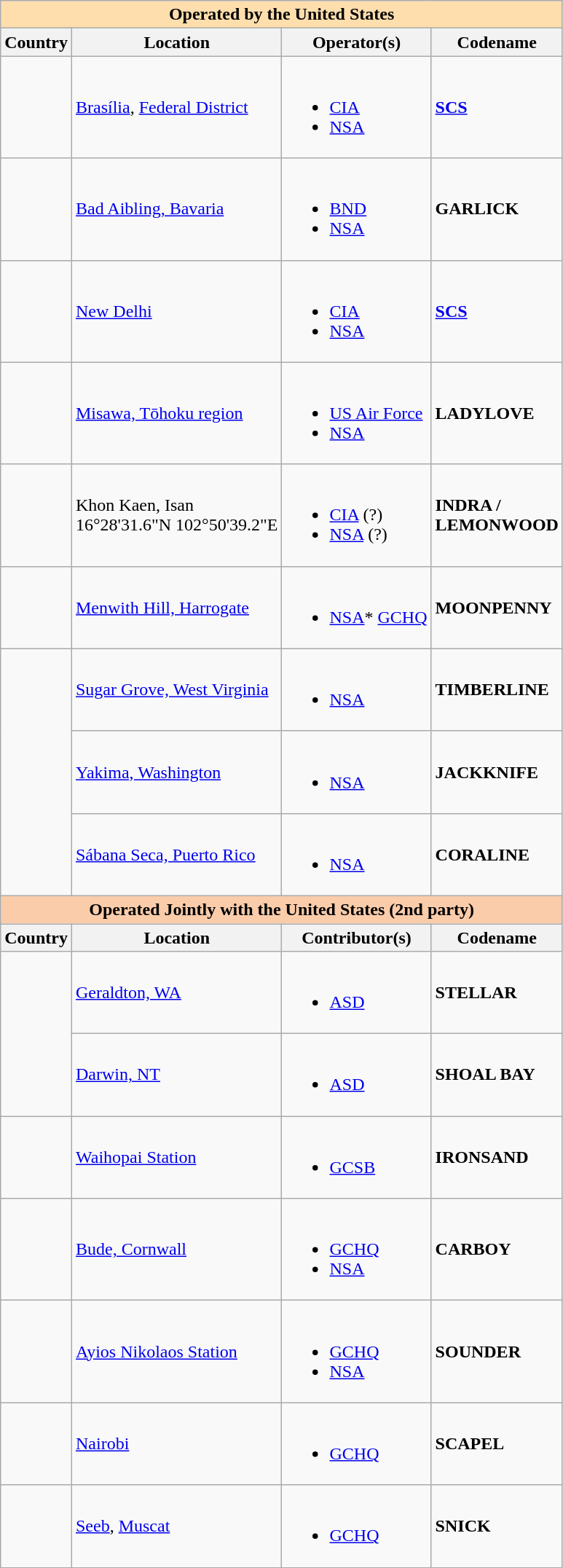<table class="wikitable"  style="float: center; margin:10px">
<tr>
<th colspan="4" style="background: #ffdead;">Operated by the United States</th>
</tr>
<tr>
<th>Country</th>
<th>Location</th>
<th>Operator(s)</th>
<th>Codename</th>
</tr>
<tr>
<td></td>
<td><a href='#'>Brasília</a>, <a href='#'>Federal District</a></td>
<td><br><ul><li> <a href='#'>CIA</a></li><li> <a href='#'>NSA</a></li></ul></td>
<td><strong><a href='#'>SCS</a></strong></td>
</tr>
<tr>
<td></td>
<td><a href='#'>Bad Aibling, Bavaria</a></td>
<td><br><ul><li> <a href='#'>BND</a></li><li> <a href='#'>NSA</a></li></ul></td>
<td><strong>GARLICK</strong></td>
</tr>
<tr>
<td></td>
<td><a href='#'>New Delhi</a></td>
<td><br><ul><li> <a href='#'>CIA</a></li><li> <a href='#'>NSA</a></li></ul></td>
<td><strong><a href='#'>SCS</a></strong></td>
</tr>
<tr>
<td></td>
<td><a href='#'>Misawa, Tōhoku region</a></td>
<td><br><ul><li> <a href='#'>US Air Force</a></li><li> <a href='#'>NSA</a></li></ul></td>
<td><strong>LADYLOVE</strong></td>
</tr>
<tr>
<td></td>
<td>Khon Kaen, Isan<br>16°28'31.6"N 102°50'39.2"E</td>
<td><br><ul><li> <a href='#'>CIA</a> (?)</li><li> <a href='#'>NSA</a> (?)</li></ul></td>
<td><strong>INDRA /</strong><br><strong>LEMONWOOD</strong></td>
</tr>
<tr>
<td></td>
<td><a href='#'>Menwith Hill, Harrogate</a></td>
<td><br><ul><li> <a href='#'>NSA</a>*  <a href='#'>GCHQ</a></li></ul></td>
<td><strong>MOONPENNY</strong></td>
</tr>
<tr>
<td rowspan="3"></td>
<td><a href='#'>Sugar Grove, West Virginia</a></td>
<td><br><ul><li> <a href='#'>NSA</a></li></ul></td>
<td><strong>TIMBERLINE</strong></td>
</tr>
<tr>
<td><a href='#'>Yakima, Washington</a></td>
<td><br><ul><li> <a href='#'>NSA</a></li></ul></td>
<td><strong>JACKKNIFE</strong></td>
</tr>
<tr>
<td><a href='#'>Sábana Seca, Puerto Rico</a></td>
<td><br><ul><li> <a href='#'>NSA</a></li></ul></td>
<td><strong>CORALINE</strong></td>
</tr>
<tr>
<th colspan="4" style="background: #faccaa;">Operated Jointly with the United States (2nd party)</th>
</tr>
<tr>
<th>Country</th>
<th>Location</th>
<th>Contributor(s)</th>
<th>Codename</th>
</tr>
<tr>
<td rowspan="2"></td>
<td><a href='#'>Geraldton, WA</a></td>
<td><br><ul><li> <a href='#'>ASD</a></li></ul></td>
<td><strong>STELLAR</strong></td>
</tr>
<tr>
<td><a href='#'>Darwin, NT</a></td>
<td><br><ul><li> <a href='#'>ASD</a></li></ul></td>
<td><strong>SHOAL BAY</strong></td>
</tr>
<tr>
<td></td>
<td><a href='#'>Waihopai Station</a></td>
<td><br><ul><li> <a href='#'>GCSB</a></li></ul></td>
<td><strong>IRONSAND</strong></td>
</tr>
<tr>
<td></td>
<td><a href='#'>Bude, Cornwall</a></td>
<td><br><ul><li> <a href='#'>GCHQ</a></li><li> <a href='#'>NSA</a></li></ul></td>
<td><strong>CARBOY</strong></td>
</tr>
<tr>
<td></td>
<td><a href='#'>Ayios Nikolaos Station</a></td>
<td><br><ul><li> <a href='#'>GCHQ</a></li><li> <a href='#'>NSA</a></li></ul></td>
<td><strong>SOUNDER</strong></td>
</tr>
<tr>
<td></td>
<td><a href='#'>Nairobi</a></td>
<td><br><ul><li> <a href='#'>GCHQ</a></li></ul></td>
<td><strong>SCAPEL</strong></td>
</tr>
<tr>
<td></td>
<td><a href='#'>Seeb</a>, <a href='#'>Muscat</a></td>
<td><br><ul><li> <a href='#'>GCHQ</a></li></ul></td>
<td><strong>SNICK</strong></td>
</tr>
</table>
